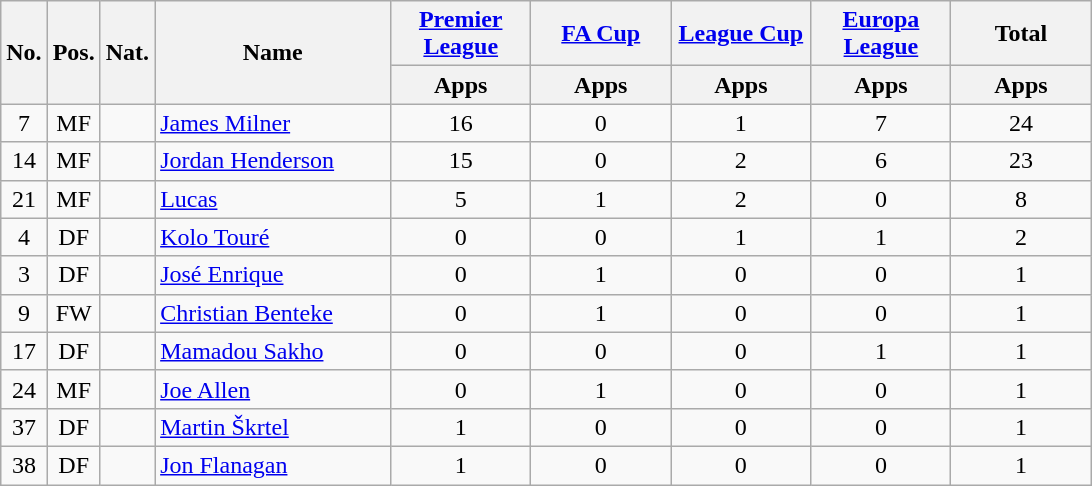<table class="wikitable sortable" style="text-align:center">
<tr>
<th rowspan="2">No.</th>
<th rowspan="2">Pos.</th>
<th rowspan="2">Nat.</th>
<th rowspan="2" style="width:150px;">Name</th>
<th style="width:86px;"><a href='#'>Premier League</a></th>
<th style="width:86px;"><a href='#'>FA Cup</a></th>
<th style="width:86px;"><a href='#'>League Cup</a></th>
<th style="width:86px;"><a href='#'>Europa League</a></th>
<th style="width:86px;">Total</th>
</tr>
<tr>
<th>Apps</th>
<th>Apps</th>
<th>Apps</th>
<th>Apps</th>
<th>Apps</th>
</tr>
<tr>
<td>7</td>
<td>MF</td>
<td></td>
<td align=left><a href='#'>James Milner</a></td>
<td>16</td>
<td>0</td>
<td>1</td>
<td>7</td>
<td>24</td>
</tr>
<tr>
<td>14</td>
<td>MF</td>
<td></td>
<td align=left><a href='#'>Jordan Henderson</a></td>
<td>15</td>
<td>0</td>
<td>2</td>
<td>6</td>
<td>23</td>
</tr>
<tr>
<td>21</td>
<td>MF</td>
<td></td>
<td align=left><a href='#'>Lucas</a></td>
<td>5</td>
<td>1</td>
<td>2</td>
<td>0</td>
<td>8</td>
</tr>
<tr>
<td>4</td>
<td>DF</td>
<td></td>
<td align=left><a href='#'>Kolo Touré</a></td>
<td>0</td>
<td>0</td>
<td>1</td>
<td>1</td>
<td>2</td>
</tr>
<tr>
<td>3</td>
<td>DF</td>
<td></td>
<td align=left><a href='#'>José Enrique</a></td>
<td>0</td>
<td>1</td>
<td>0</td>
<td>0</td>
<td>1</td>
</tr>
<tr>
<td>9</td>
<td>FW</td>
<td></td>
<td align=left><a href='#'>Christian Benteke</a></td>
<td>0</td>
<td>1</td>
<td>0</td>
<td>0</td>
<td>1</td>
</tr>
<tr>
<td>17</td>
<td>DF</td>
<td></td>
<td align=left><a href='#'>Mamadou Sakho</a></td>
<td>0</td>
<td>0</td>
<td>0</td>
<td>1</td>
<td>1</td>
</tr>
<tr>
<td>24</td>
<td>MF</td>
<td></td>
<td align=left><a href='#'>Joe Allen</a></td>
<td>0</td>
<td>1</td>
<td>0</td>
<td>0</td>
<td>1</td>
</tr>
<tr>
<td>37</td>
<td>DF</td>
<td></td>
<td align=left><a href='#'>Martin Škrtel</a></td>
<td>1</td>
<td>0</td>
<td>0</td>
<td>0</td>
<td>1</td>
</tr>
<tr>
<td>38</td>
<td>DF</td>
<td></td>
<td align=left><a href='#'>Jon Flanagan</a></td>
<td>1</td>
<td>0</td>
<td>0</td>
<td>0</td>
<td>1</td>
</tr>
</table>
